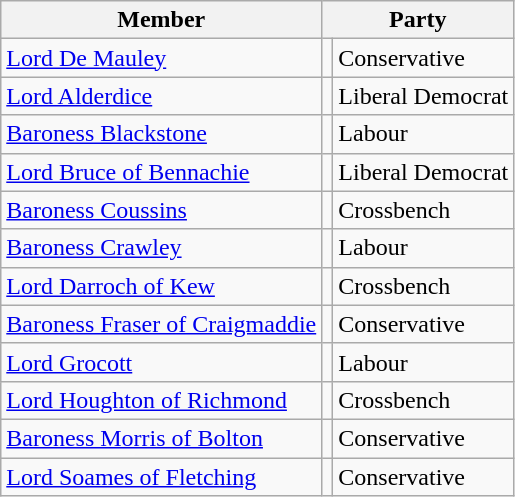<table class="wikitable">
<tr>
<th>Member</th>
<th colspan=2>Party</th>
</tr>
<tr>
<td><a href='#'>Lord De Mauley</a></td>
<td></td>
<td>Conservative</td>
</tr>
<tr>
<td><a href='#'>Lord Alderdice</a></td>
<td></td>
<td>Liberal Democrat</td>
</tr>
<tr>
<td><a href='#'>Baroness Blackstone</a></td>
<td></td>
<td>Labour</td>
</tr>
<tr>
<td><a href='#'>Lord Bruce of Bennachie</a></td>
<td></td>
<td>Liberal Democrat</td>
</tr>
<tr>
<td><a href='#'>Baroness Coussins</a></td>
<td></td>
<td>Crossbench</td>
</tr>
<tr>
<td><a href='#'>Baroness Crawley</a></td>
<td></td>
<td>Labour</td>
</tr>
<tr>
<td><a href='#'>Lord Darroch of Kew</a></td>
<td></td>
<td>Crossbench</td>
</tr>
<tr>
<td><a href='#'>Baroness Fraser of Craigmaddie</a></td>
<td></td>
<td>Conservative</td>
</tr>
<tr>
<td><a href='#'>Lord Grocott</a></td>
<td></td>
<td>Labour</td>
</tr>
<tr>
<td><a href='#'>Lord Houghton of Richmond</a></td>
<td></td>
<td>Crossbench</td>
</tr>
<tr>
<td><a href='#'>Baroness Morris of Bolton</a></td>
<td></td>
<td>Conservative</td>
</tr>
<tr>
<td><a href='#'>Lord Soames of Fletching</a></td>
<td></td>
<td>Conservative</td>
</tr>
</table>
